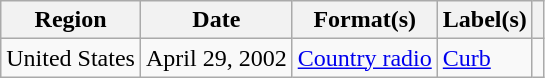<table class="wikitable">
<tr>
<th>Region</th>
<th>Date</th>
<th>Format(s)</th>
<th>Label(s)</th>
<th></th>
</tr>
<tr>
<td>United States</td>
<td>April 29, 2002</td>
<td><a href='#'>Country radio</a></td>
<td><a href='#'>Curb</a></td>
<td></td>
</tr>
</table>
